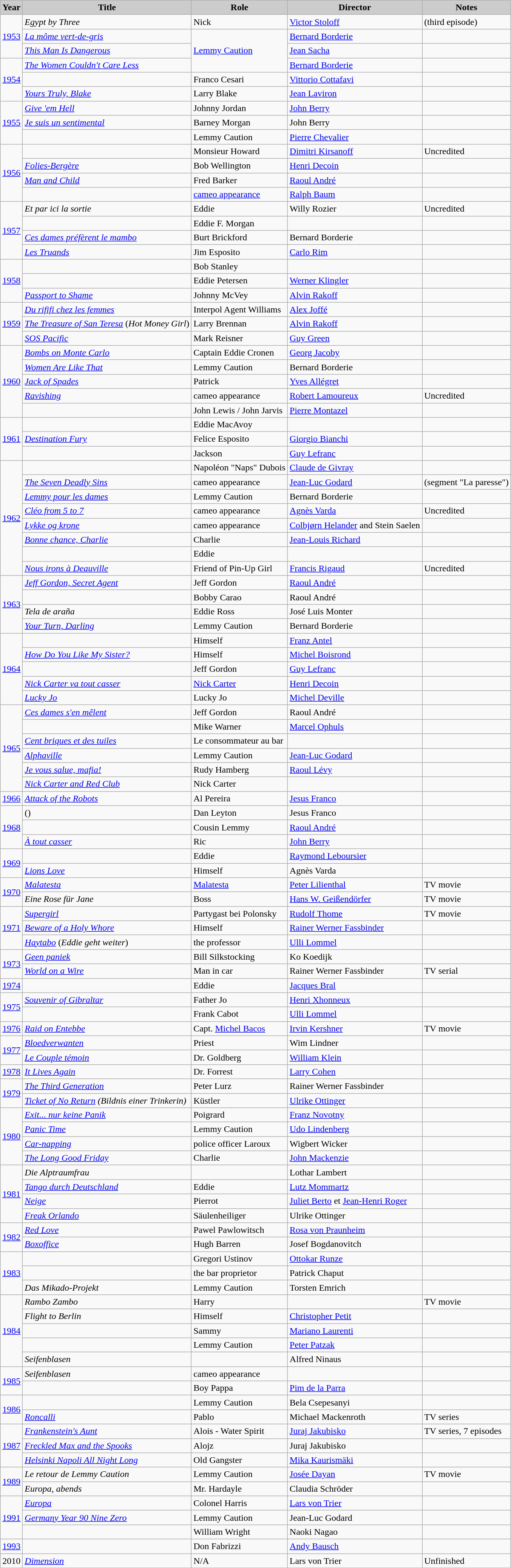<table class="wikitable">
<tr>
<th style="background: #CCCCCC;">Year</th>
<th style="background: #CCCCCC;">Title</th>
<th style="background: #CCCCCC;">Role</th>
<th style="background: #CCCCCC;">Director</th>
<th style="background: #CCCCCC;">Notes</th>
</tr>
<tr>
<td rowspan="3"><a href='#'>1953</a></td>
<td><em>Egypt by Three</em></td>
<td>Nick</td>
<td><a href='#'>Victor Stoloff</a></td>
<td>(third episode)</td>
</tr>
<tr>
<td><em><a href='#'>La môme vert-de-gris</a></em></td>
<td rowspan="3"><a href='#'>Lemmy Caution</a></td>
<td><a href='#'>Bernard Borderie</a></td>
<td></td>
</tr>
<tr>
<td><em><a href='#'>This Man Is Dangerous</a></em></td>
<td><a href='#'>Jean Sacha</a></td>
<td></td>
</tr>
<tr>
<td rowspan="3"><a href='#'>1954</a></td>
<td><em><a href='#'>The Women Couldn't Care Less</a></em></td>
<td><a href='#'>Bernard Borderie</a></td>
<td></td>
</tr>
<tr>
<td><em></em></td>
<td>Franco Cesari</td>
<td><a href='#'>Vittorio Cottafavi</a></td>
<td></td>
</tr>
<tr>
<td><em><a href='#'>Yours Truly, Blake</a></em></td>
<td>Larry Blake</td>
<td><a href='#'>Jean Laviron</a></td>
<td></td>
</tr>
<tr>
<td rowspan="3"><a href='#'>1955</a></td>
<td><em><a href='#'>Give 'em Hell</a></em></td>
<td>Johnny Jordan</td>
<td><a href='#'>John Berry</a></td>
<td></td>
</tr>
<tr>
<td><em><a href='#'>Je suis un sentimental</a></em></td>
<td>Barney Morgan</td>
<td>John Berry</td>
<td></td>
</tr>
<tr>
<td><em></em></td>
<td>Lemmy Caution</td>
<td><a href='#'>Pierre Chevalier</a></td>
<td></td>
</tr>
<tr>
<td rowspan="4"><a href='#'>1956</a></td>
<td><em></em></td>
<td>Monsieur Howard</td>
<td><a href='#'>Dimitri Kirsanoff</a></td>
<td>Uncredited</td>
</tr>
<tr>
<td><em><a href='#'>Folies-Bergère</a></em></td>
<td>Bob Wellington</td>
<td><a href='#'>Henri Decoin</a></td>
<td></td>
</tr>
<tr>
<td><em><a href='#'>Man and Child</a></em></td>
<td>Fred Barker</td>
<td><a href='#'>Raoul André</a></td>
<td></td>
</tr>
<tr>
<td><em></em></td>
<td><a href='#'>cameo appearance</a></td>
<td><a href='#'>Ralph Baum</a></td>
<td></td>
</tr>
<tr>
<td rowspan="4"><a href='#'>1957</a></td>
<td><em>Et par ici la sortie</em></td>
<td>Eddie</td>
<td>Willy Rozier</td>
<td>Uncredited</td>
</tr>
<tr>
<td><em></em></td>
<td>Eddie F. Morgan</td>
<td></td>
<td></td>
</tr>
<tr>
<td><em><a href='#'>Ces dames préfèrent le mambo</a></em></td>
<td>Burt Brickford</td>
<td>Bernard Borderie</td>
<td></td>
</tr>
<tr>
<td><em><a href='#'>Les Truands</a></em></td>
<td>Jim Esposito</td>
<td><a href='#'>Carlo Rim</a></td>
<td></td>
</tr>
<tr>
<td rowspan="3"><a href='#'>1958</a></td>
<td><em></em></td>
<td>Bob Stanley</td>
<td></td>
<td></td>
</tr>
<tr>
<td><em></em></td>
<td>Eddie Petersen</td>
<td><a href='#'>Werner Klingler</a></td>
<td></td>
</tr>
<tr>
<td><em><a href='#'>Passport to Shame</a></em></td>
<td>Johnny McVey</td>
<td><a href='#'>Alvin Rakoff</a></td>
<td></td>
</tr>
<tr>
<td rowspan="3"><a href='#'>1959</a></td>
<td><em><a href='#'>Du rififi chez les femmes</a></em></td>
<td>Interpol Agent Williams</td>
<td><a href='#'>Alex Joffé</a></td>
<td></td>
</tr>
<tr>
<td><em><a href='#'>The Treasure of San Teresa</a></em> (<em>Hot Money Girl</em>)</td>
<td>Larry Brennan</td>
<td><a href='#'>Alvin Rakoff</a></td>
<td></td>
</tr>
<tr>
<td><em><a href='#'>SOS Pacific</a></em></td>
<td>Mark Reisner</td>
<td><a href='#'>Guy Green</a></td>
<td></td>
</tr>
<tr>
<td rowspan="5"><a href='#'>1960</a></td>
<td><em><a href='#'>Bombs on Monte Carlo</a></em></td>
<td>Captain Eddie Cronen</td>
<td><a href='#'>Georg Jacoby</a></td>
<td></td>
</tr>
<tr>
<td><em><a href='#'>Women Are Like That</a></em></td>
<td>Lemmy Caution</td>
<td>Bernard Borderie</td>
<td></td>
</tr>
<tr>
<td><em><a href='#'>Jack of Spades</a></em></td>
<td>Patrick</td>
<td><a href='#'>Yves Allégret</a></td>
<td></td>
</tr>
<tr>
<td><em><a href='#'>Ravishing</a></em></td>
<td>cameo appearance</td>
<td><a href='#'>Robert Lamoureux</a></td>
<td>Uncredited</td>
</tr>
<tr>
<td><em></em></td>
<td>John Lewis / John Jarvis</td>
<td><a href='#'>Pierre Montazel</a></td>
<td></td>
</tr>
<tr>
<td rowspan="3"><a href='#'>1961</a></td>
<td><em></em></td>
<td>Eddie MacAvoy</td>
<td></td>
<td></td>
</tr>
<tr>
<td><em><a href='#'>Destination Fury</a></em></td>
<td>Felice Esposito</td>
<td><a href='#'>Giorgio Bianchi</a></td>
<td></td>
</tr>
<tr>
<td><em></em></td>
<td>Jackson</td>
<td><a href='#'>Guy Lefranc</a></td>
<td></td>
</tr>
<tr>
<td rowspan="8"><a href='#'>1962</a></td>
<td><em></em></td>
<td>Napoléon "Naps" Dubois</td>
<td><a href='#'>Claude de Givray</a></td>
<td></td>
</tr>
<tr>
<td><em><a href='#'>The Seven Deadly Sins</a></em></td>
<td>cameo appearance</td>
<td><a href='#'>Jean-Luc Godard</a></td>
<td>(segment "La paresse")</td>
</tr>
<tr>
<td><em><a href='#'>Lemmy pour les dames</a></em></td>
<td>Lemmy Caution</td>
<td>Bernard Borderie</td>
<td></td>
</tr>
<tr>
<td><em><a href='#'>Cléo from 5 to 7</a></em></td>
<td>cameo appearance</td>
<td><a href='#'>Agnès Varda</a></td>
<td>Uncredited</td>
</tr>
<tr>
<td><em><a href='#'>Lykke og krone</a></em></td>
<td>cameo appearance</td>
<td><a href='#'>Colbjørn Helander</a> and Stein Saelen</td>
<td></td>
</tr>
<tr>
<td><em><a href='#'>Bonne chance, Charlie</a></em></td>
<td>Charlie</td>
<td><a href='#'>Jean-Louis Richard</a></td>
<td></td>
</tr>
<tr>
<td><em></em></td>
<td>Eddie</td>
<td></td>
<td></td>
</tr>
<tr>
<td><em><a href='#'>Nous irons à Deauville</a></em></td>
<td>Friend of Pin-Up Girl</td>
<td><a href='#'>Francis Rigaud</a></td>
<td>Uncredited</td>
</tr>
<tr>
<td rowspan="4"><a href='#'>1963</a></td>
<td><em><a href='#'>Jeff Gordon, Secret Agent</a></em></td>
<td>Jeff Gordon</td>
<td><a href='#'>Raoul André</a></td>
<td></td>
</tr>
<tr>
<td><em></em></td>
<td>Bobby Carao</td>
<td>Raoul André</td>
<td></td>
</tr>
<tr>
<td><em>Tela de araña</em></td>
<td>Eddie Ross</td>
<td>José Luis Monter</td>
<td></td>
</tr>
<tr>
<td><em><a href='#'>Your Turn, Darling</a></em></td>
<td>Lemmy Caution</td>
<td>Bernard Borderie</td>
<td></td>
</tr>
<tr>
<td rowspan="5"><a href='#'>1964</a></td>
<td><em></em></td>
<td>Himself</td>
<td><a href='#'>Franz Antel</a></td>
<td></td>
</tr>
<tr>
<td><em><a href='#'>How Do You Like My Sister?</a></em></td>
<td>Himself</td>
<td><a href='#'>Michel Boisrond</a></td>
<td></td>
</tr>
<tr>
<td><em></em></td>
<td>Jeff Gordon</td>
<td><a href='#'>Guy Lefranc</a></td>
<td></td>
</tr>
<tr>
<td><em><a href='#'>Nick Carter va tout casser</a></em></td>
<td><a href='#'>Nick Carter</a></td>
<td><a href='#'>Henri Decoin</a></td>
<td></td>
</tr>
<tr>
<td><em><a href='#'>Lucky Jo</a></em></td>
<td>Lucky Jo</td>
<td><a href='#'>Michel Deville</a></td>
<td></td>
</tr>
<tr>
<td rowspan="6"><a href='#'>1965</a></td>
<td><em><a href='#'>Ces dames s'en mêlent</a></em></td>
<td>Jeff Gordon</td>
<td>Raoul André</td>
<td></td>
</tr>
<tr>
<td><em></em></td>
<td>Mike Warner</td>
<td><a href='#'>Marcel Ophuls</a></td>
<td></td>
</tr>
<tr>
<td><em><a href='#'>Cent briques et des tuiles</a></em></td>
<td>Le consommateur au bar</td>
<td></td>
<td></td>
</tr>
<tr>
<td><em><a href='#'>Alphaville</a></em></td>
<td>Lemmy Caution</td>
<td><a href='#'>Jean-Luc Godard</a></td>
<td></td>
</tr>
<tr>
<td><em><a href='#'>Je vous salue, mafia!</a></em></td>
<td>Rudy Hamberg</td>
<td><a href='#'>Raoul Lévy</a></td>
<td></td>
</tr>
<tr>
<td><em><a href='#'>Nick Carter and Red Club</a></em></td>
<td>Nick Carter</td>
<td></td>
<td></td>
</tr>
<tr>
<td><a href='#'>1966</a></td>
<td><em><a href='#'>Attack of the Robots</a></em></td>
<td>Al Pereira</td>
<td><a href='#'>Jesus Franco</a></td>
<td></td>
</tr>
<tr>
<td rowspan="3"><a href='#'>1968</a></td>
<td><em></em> ()</td>
<td>Dan Leyton</td>
<td>Jesus Franco</td>
<td></td>
</tr>
<tr>
<td><em></em></td>
<td>Cousin Lemmy</td>
<td><a href='#'>Raoul André</a></td>
<td></td>
</tr>
<tr>
<td><em><a href='#'>À tout casser</a></em></td>
<td>Ric</td>
<td><a href='#'>John Berry</a></td>
<td></td>
</tr>
<tr>
<td rowspan="2"><a href='#'>1969</a></td>
<td><em></em></td>
<td>Eddie</td>
<td><a href='#'>Raymond Leboursier</a></td>
<td></td>
</tr>
<tr>
<td><em><a href='#'>Lions Love</a></em></td>
<td>Himself</td>
<td>Agnès Varda</td>
<td></td>
</tr>
<tr>
<td rowspan="2"><a href='#'>1970</a></td>
<td><em><a href='#'>Malatesta</a></em></td>
<td><a href='#'>Malatesta</a></td>
<td><a href='#'>Peter Lilienthal</a></td>
<td>TV movie</td>
</tr>
<tr>
<td><em>Eine Rose für Jane</em></td>
<td>Boss</td>
<td><a href='#'>Hans W. Geißendörfer</a></td>
<td>TV movie</td>
</tr>
<tr>
<td rowspan="3"><a href='#'>1971</a></td>
<td><em><a href='#'>Supergirl</a></em></td>
<td>Partygast bei Polonsky</td>
<td><a href='#'>Rudolf Thome</a></td>
<td>TV movie</td>
</tr>
<tr>
<td><em><a href='#'>Beware of a Holy Whore</a></em></td>
<td>Himself</td>
<td><a href='#'>Rainer Werner Fassbinder</a></td>
<td></td>
</tr>
<tr>
<td><em><a href='#'>Haytabo</a></em> (<em>Eddie geht weiter</em>)</td>
<td>the professor</td>
<td><a href='#'>Ulli Lommel</a></td>
<td></td>
</tr>
<tr>
<td rowspan="2"><a href='#'>1973</a></td>
<td><em><a href='#'>Geen paniek</a></em></td>
<td>Bill Silkstocking</td>
<td>Ko Koedijk</td>
<td></td>
</tr>
<tr>
<td><em><a href='#'>World on a Wire</a></em></td>
<td>Man in car</td>
<td>Rainer Werner Fassbinder</td>
<td>TV serial</td>
</tr>
<tr>
<td><a href='#'>1974</a></td>
<td><em></em></td>
<td>Eddie</td>
<td><a href='#'>Jacques Bral</a></td>
<td></td>
</tr>
<tr>
<td rowspan="2"><a href='#'>1975</a></td>
<td><em><a href='#'>Souvenir of Gibraltar</a></em></td>
<td>Father Jo</td>
<td><a href='#'>Henri Xhonneux</a></td>
<td></td>
</tr>
<tr>
<td><em></em></td>
<td>Frank Cabot</td>
<td><a href='#'>Ulli Lommel</a></td>
<td></td>
</tr>
<tr>
<td><a href='#'>1976</a></td>
<td><em><a href='#'>Raid on Entebbe</a></em></td>
<td>Capt. <a href='#'>Michel Bacos</a></td>
<td><a href='#'>Irvin Kershner</a></td>
<td>TV movie</td>
</tr>
<tr>
<td rowspan="2"><a href='#'>1977</a></td>
<td><em><a href='#'>Bloedverwanten</a></em></td>
<td>Priest</td>
<td>Wim Lindner</td>
<td></td>
</tr>
<tr>
<td><em><a href='#'>Le Couple témoin</a></em></td>
<td>Dr. Goldberg</td>
<td><a href='#'>William Klein</a></td>
<td></td>
</tr>
<tr>
<td><a href='#'>1978</a></td>
<td><em><a href='#'>It Lives Again</a></em></td>
<td>Dr. Forrest</td>
<td><a href='#'>Larry Cohen</a></td>
<td></td>
</tr>
<tr>
<td rowspan="2"><a href='#'>1979</a></td>
<td><em><a href='#'>The Third Generation</a></em></td>
<td>Peter Lurz</td>
<td>Rainer Werner Fassbinder</td>
<td></td>
</tr>
<tr>
<td><em><a href='#'>Ticket of No Return</a> (Bildnis einer Trinkerin)</em></td>
<td>Küstler</td>
<td><a href='#'>Ulrike Ottinger</a></td>
<td></td>
</tr>
<tr>
<td rowspan="4"><a href='#'>1980</a></td>
<td><em><a href='#'>Exit... nur keine Panik</a></em></td>
<td>Poigrard</td>
<td><a href='#'>Franz Novotny</a></td>
<td></td>
</tr>
<tr>
<td><em><a href='#'>Panic Time</a></em></td>
<td>Lemmy Caution</td>
<td><a href='#'>Udo Lindenberg</a></td>
<td></td>
</tr>
<tr>
<td><em><a href='#'>Car-napping</a></em></td>
<td>police officer Laroux</td>
<td>Wigbert Wicker</td>
<td></td>
</tr>
<tr>
<td><em><a href='#'>The Long Good Friday</a></em></td>
<td>Charlie</td>
<td><a href='#'>John Mackenzie</a></td>
<td></td>
</tr>
<tr>
<td rowspan="4"><a href='#'>1981</a></td>
<td><em>Die Alptraumfrau</em></td>
<td></td>
<td>Lothar Lambert</td>
<td></td>
</tr>
<tr>
<td><em><a href='#'>Tango durch Deutschland</a></em></td>
<td>Eddie</td>
<td><a href='#'>Lutz Mommartz</a></td>
<td></td>
</tr>
<tr>
<td><em><a href='#'>Neige</a></em></td>
<td>Pierrot</td>
<td><a href='#'>Juliet Berto</a> et <a href='#'>Jean-Henri Roger</a></td>
<td></td>
</tr>
<tr>
<td><em><a href='#'>Freak Orlando</a></em></td>
<td>Säulenheiliger</td>
<td>Ulrike Ottinger</td>
<td></td>
</tr>
<tr>
<td rowspan="2"><a href='#'>1982</a></td>
<td><em><a href='#'>Red Love</a></em></td>
<td>Pawel Pawlowitsch</td>
<td><a href='#'>Rosa von Praunheim</a></td>
<td></td>
</tr>
<tr>
<td><em><a href='#'>Boxoffice</a></em></td>
<td>Hugh Barren</td>
<td>Josef Bogdanovitch</td>
<td></td>
</tr>
<tr>
<td rowspan="3"><a href='#'>1983</a></td>
<td><em></em></td>
<td>Gregori Ustinov</td>
<td><a href='#'>Ottokar Runze</a></td>
<td></td>
</tr>
<tr>
<td><em></em></td>
<td>the bar proprietor</td>
<td>Patrick Chaput</td>
<td></td>
</tr>
<tr>
<td><em>Das Mikado-Projekt</em></td>
<td>Lemmy Caution</td>
<td>Torsten Emrich</td>
<td></td>
</tr>
<tr>
<td rowspan="5"><a href='#'>1984</a></td>
<td><em>Rambo Zambo</em></td>
<td>Harry</td>
<td></td>
<td>TV movie</td>
</tr>
<tr>
<td><em>Flight to Berlin</em></td>
<td>Himself</td>
<td><a href='#'>Christopher Petit</a></td>
<td></td>
</tr>
<tr>
<td><em></em></td>
<td>Sammy</td>
<td><a href='#'>Mariano Laurenti</a></td>
<td></td>
</tr>
<tr>
<td><em></em></td>
<td>Lemmy Caution</td>
<td><a href='#'>Peter Patzak</a></td>
<td></td>
</tr>
<tr>
<td><em>Seifenblasen</em></td>
<td></td>
<td>Alfred Ninaus</td>
<td></td>
</tr>
<tr>
<td rowspan="2"><a href='#'>1985</a></td>
<td><em>Seifenblasen</em></td>
<td>cameo appearance</td>
<td></td>
<td></td>
</tr>
<tr>
<td><em></em></td>
<td>Boy Pappa</td>
<td><a href='#'>Pim de la Parra</a></td>
<td></td>
</tr>
<tr>
<td rowspan="2"><a href='#'>1986</a></td>
<td><em></em></td>
<td>Lemmy Caution</td>
<td>Bela Csepesanyi</td>
<td></td>
</tr>
<tr>
<td><em><a href='#'>Roncalli</a></em></td>
<td>Pablo</td>
<td>Michael Mackenroth</td>
<td>TV series</td>
</tr>
<tr>
<td rowspan="3"><a href='#'>1987</a></td>
<td><em><a href='#'>Frankenstein's Aunt</a></em></td>
<td>Alois - Water Spirit</td>
<td><a href='#'>Juraj Jakubisko</a></td>
<td>TV series, 7 episodes</td>
</tr>
<tr>
<td><em><a href='#'>Freckled Max and the Spooks</a></em></td>
<td>Alojz</td>
<td>Juraj Jakubisko</td>
<td></td>
</tr>
<tr>
<td><em><a href='#'>Helsinki Napoli All Night Long</a></em></td>
<td>Old Gangster</td>
<td><a href='#'>Mika Kaurismäki</a></td>
<td></td>
</tr>
<tr>
<td rowspan="2"><a href='#'>1989</a></td>
<td><em>Le retour de Lemmy Caution</em></td>
<td>Lemmy Caution</td>
<td><a href='#'>Josée Dayan</a></td>
<td>TV movie</td>
</tr>
<tr>
<td><em>Europa, abends</em></td>
<td>Mr. Hardayle</td>
<td>Claudia Schröder</td>
<td></td>
</tr>
<tr>
<td rowspan="3"><a href='#'>1991</a></td>
<td><em><a href='#'>Europa</a></em></td>
<td>Colonel Harris</td>
<td><a href='#'>Lars von Trier</a></td>
<td></td>
</tr>
<tr>
<td><em><a href='#'>Germany Year 90 Nine Zero</a></em></td>
<td>Lemmy Caution</td>
<td>Jean-Luc Godard</td>
<td></td>
</tr>
<tr>
<td><em></em></td>
<td>William Wright</td>
<td>Naoki Nagao</td>
<td></td>
</tr>
<tr>
<td><a href='#'>1993</a></td>
<td><em></em></td>
<td>Don Fabrizzi</td>
<td><a href='#'>Andy Bausch</a></td>
<td></td>
</tr>
<tr>
<td>2010</td>
<td><em><a href='#'>Dimension</a></em></td>
<td>N/A</td>
<td>Lars von Trier</td>
<td>Unfinished</td>
</tr>
</table>
